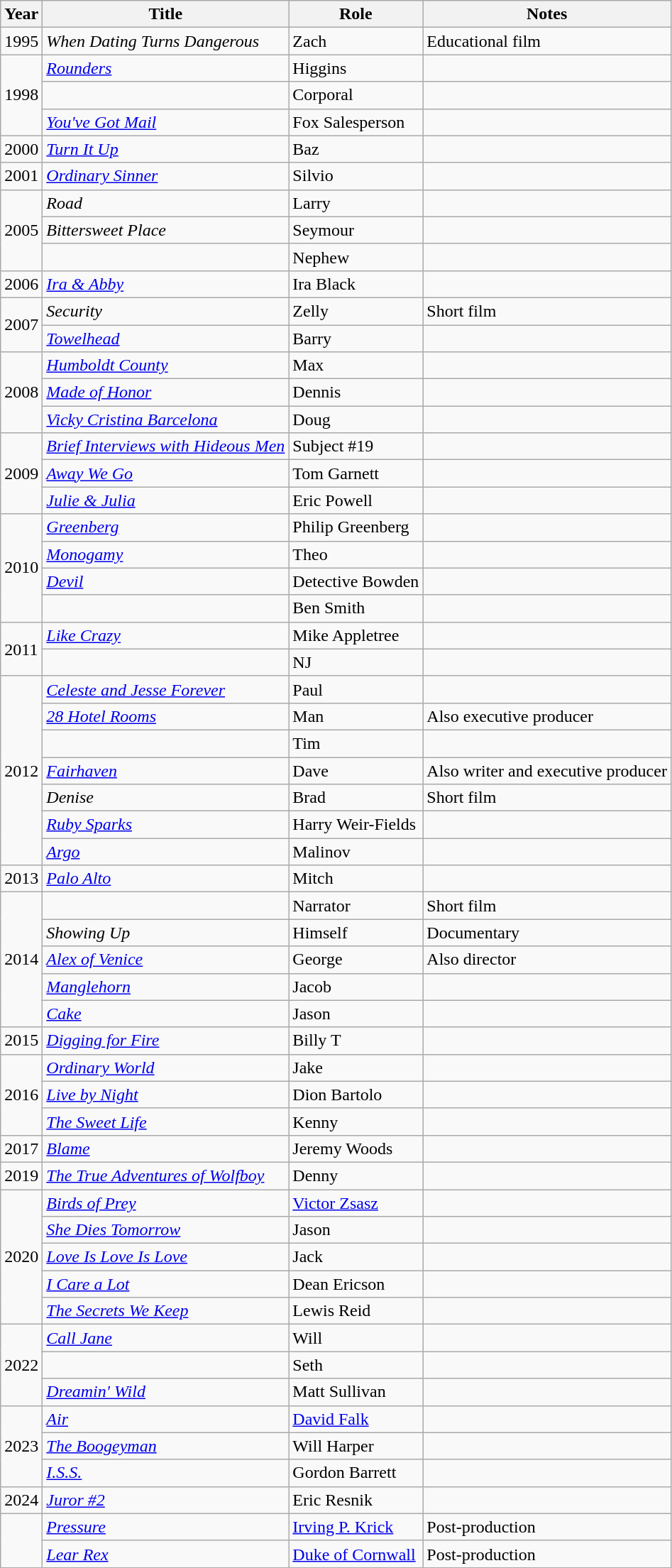<table class="wikitable sortable">
<tr>
<th>Year</th>
<th>Title</th>
<th>Role</th>
<th class="unsortable">Notes</th>
</tr>
<tr>
<td>1995</td>
<td><em>When Dating Turns Dangerous</em></td>
<td>Zach</td>
<td>Educational film</td>
</tr>
<tr>
<td rowspan="3">1998</td>
<td><em><a href='#'>Rounders</a></em></td>
<td>Higgins</td>
<td></td>
</tr>
<tr>
<td><em></em></td>
<td>Corporal</td>
<td></td>
</tr>
<tr>
<td><em><a href='#'>You've Got Mail</a></em></td>
<td>Fox Salesperson</td>
<td></td>
</tr>
<tr>
<td>2000</td>
<td><em><a href='#'>Turn It Up</a></em></td>
<td>Baz</td>
<td></td>
</tr>
<tr>
<td>2001</td>
<td><em><a href='#'>Ordinary Sinner</a></em></td>
<td>Silvio</td>
<td></td>
</tr>
<tr>
<td rowspan="3">2005</td>
<td><em>Road</em></td>
<td>Larry</td>
<td></td>
</tr>
<tr>
<td><em>Bittersweet Place</em></td>
<td>Seymour</td>
<td></td>
</tr>
<tr>
<td><em></em></td>
<td>Nephew</td>
<td></td>
</tr>
<tr>
<td>2006</td>
<td><em><a href='#'>Ira & Abby</a></em></td>
<td>Ira Black</td>
<td></td>
</tr>
<tr>
<td rowspan="2">2007</td>
<td><em>Security</em></td>
<td>Zelly</td>
<td>Short film</td>
</tr>
<tr>
<td><em><a href='#'>Towelhead</a></em></td>
<td>Barry</td>
<td></td>
</tr>
<tr>
<td rowspan="3">2008</td>
<td><em><a href='#'>Humboldt County</a></em></td>
<td>Max</td>
<td></td>
</tr>
<tr>
<td><em><a href='#'>Made of Honor</a></em></td>
<td>Dennis</td>
<td></td>
</tr>
<tr>
<td><em><a href='#'>Vicky Cristina Barcelona</a></em></td>
<td>Doug</td>
<td></td>
</tr>
<tr>
<td rowspan="3">2009</td>
<td><em><a href='#'>Brief Interviews with Hideous Men</a></em></td>
<td>Subject #19</td>
<td></td>
</tr>
<tr>
<td><em><a href='#'>Away We Go</a></em></td>
<td>Tom Garnett</td>
<td></td>
</tr>
<tr>
<td><em><a href='#'>Julie & Julia</a></em></td>
<td>Eric Powell</td>
<td></td>
</tr>
<tr>
<td rowspan="4">2010</td>
<td><em><a href='#'>Greenberg</a></em></td>
<td>Philip Greenberg</td>
<td></td>
</tr>
<tr>
<td><em><a href='#'>Monogamy</a></em></td>
<td>Theo</td>
<td></td>
</tr>
<tr>
<td><em><a href='#'>Devil</a></em></td>
<td>Detective Bowden</td>
<td></td>
</tr>
<tr>
<td><em></em></td>
<td>Ben Smith</td>
<td></td>
</tr>
<tr>
<td rowspan="2">2011</td>
<td><em><a href='#'>Like Crazy</a></em></td>
<td>Mike Appletree</td>
<td></td>
</tr>
<tr>
<td><em></em></td>
<td>NJ</td>
<td></td>
</tr>
<tr>
<td rowspan="7">2012</td>
<td><em><a href='#'>Celeste and Jesse Forever</a></em></td>
<td>Paul</td>
<td></td>
</tr>
<tr>
<td><em><a href='#'>28 Hotel Rooms</a></em></td>
<td>Man</td>
<td>Also executive producer</td>
</tr>
<tr>
<td><em></em></td>
<td>Tim</td>
<td></td>
</tr>
<tr>
<td><em><a href='#'>Fairhaven</a></em></td>
<td>Dave</td>
<td>Also writer and executive producer</td>
</tr>
<tr>
<td><em>Denise</em></td>
<td>Brad</td>
<td>Short film</td>
</tr>
<tr>
<td><em><a href='#'>Ruby Sparks</a></em></td>
<td>Harry Weir-Fields</td>
<td></td>
</tr>
<tr>
<td><em><a href='#'>Argo</a></em></td>
<td>Malinov</td>
<td></td>
</tr>
<tr>
<td>2013</td>
<td><em><a href='#'>Palo Alto</a></em></td>
<td>Mitch</td>
<td></td>
</tr>
<tr>
<td rowspan="5">2014</td>
<td><em></em></td>
<td>Narrator</td>
<td>Short film</td>
</tr>
<tr>
<td><em>Showing Up</em></td>
<td>Himself</td>
<td>Documentary</td>
</tr>
<tr>
<td><em><a href='#'>Alex of Venice</a></em></td>
<td>George</td>
<td>Also director</td>
</tr>
<tr>
<td><em><a href='#'>Manglehorn</a></em></td>
<td>Jacob</td>
<td></td>
</tr>
<tr>
<td><em><a href='#'>Cake</a></em></td>
<td>Jason</td>
<td></td>
</tr>
<tr>
<td>2015</td>
<td><em><a href='#'>Digging for Fire</a></em></td>
<td>Billy T</td>
<td></td>
</tr>
<tr>
<td rowspan="3">2016</td>
<td><em><a href='#'>Ordinary World</a></em></td>
<td>Jake</td>
<td></td>
</tr>
<tr>
<td><em><a href='#'>Live by Night</a></em></td>
<td>Dion Bartolo</td>
<td></td>
</tr>
<tr>
<td><em><a href='#'>The Sweet Life</a></em></td>
<td>Kenny</td>
<td></td>
</tr>
<tr>
<td>2017</td>
<td><em><a href='#'>Blame</a></em></td>
<td>Jeremy Woods</td>
<td></td>
</tr>
<tr>
<td>2019</td>
<td><em><a href='#'>The True Adventures of Wolfboy</a></em></td>
<td>Denny</td>
<td></td>
</tr>
<tr>
<td rowspan="5">2020</td>
<td><em><a href='#'>Birds of Prey</a></em></td>
<td><a href='#'>Victor Zsasz</a></td>
<td></td>
</tr>
<tr>
<td><em><a href='#'>She Dies Tomorrow</a></em></td>
<td>Jason</td>
<td></td>
</tr>
<tr>
<td><em><a href='#'>Love Is Love Is Love</a></em></td>
<td>Jack</td>
<td></td>
</tr>
<tr>
<td><em><a href='#'>I Care a Lot</a></em></td>
<td>Dean Ericson</td>
<td></td>
</tr>
<tr>
<td><em><a href='#'>The Secrets We Keep</a></em></td>
<td>Lewis Reid</td>
<td></td>
</tr>
<tr>
<td rowspan="3">2022</td>
<td><em><a href='#'>Call Jane</a></em></td>
<td>Will</td>
<td></td>
</tr>
<tr>
<td><em></em></td>
<td>Seth</td>
<td></td>
</tr>
<tr>
<td><em><a href='#'>Dreamin' Wild</a></em></td>
<td>Matt Sullivan</td>
<td></td>
</tr>
<tr>
<td rowspan="3">2023</td>
<td><em><a href='#'>Air</a></em></td>
<td><a href='#'>David Falk</a></td>
<td></td>
</tr>
<tr>
<td><em><a href='#'>The Boogeyman</a></em></td>
<td>Will Harper</td>
<td></td>
</tr>
<tr>
<td><em><a href='#'>I.S.S.</a></em></td>
<td>Gordon Barrett</td>
<td></td>
</tr>
<tr>
<td>2024</td>
<td><em><a href='#'>Juror #2</a></em></td>
<td>Eric Resnik</td>
<td></td>
</tr>
<tr>
<td rowspan="2"></td>
<td><em><a href='#'>Pressure</a></em></td>
<td><a href='#'>Irving P. Krick</a></td>
<td>Post-production</td>
</tr>
<tr>
<td><em><a href='#'>Lear Rex</a></em></td>
<td><a href='#'>Duke of Cornwall</a></td>
<td>Post-production</td>
</tr>
</table>
